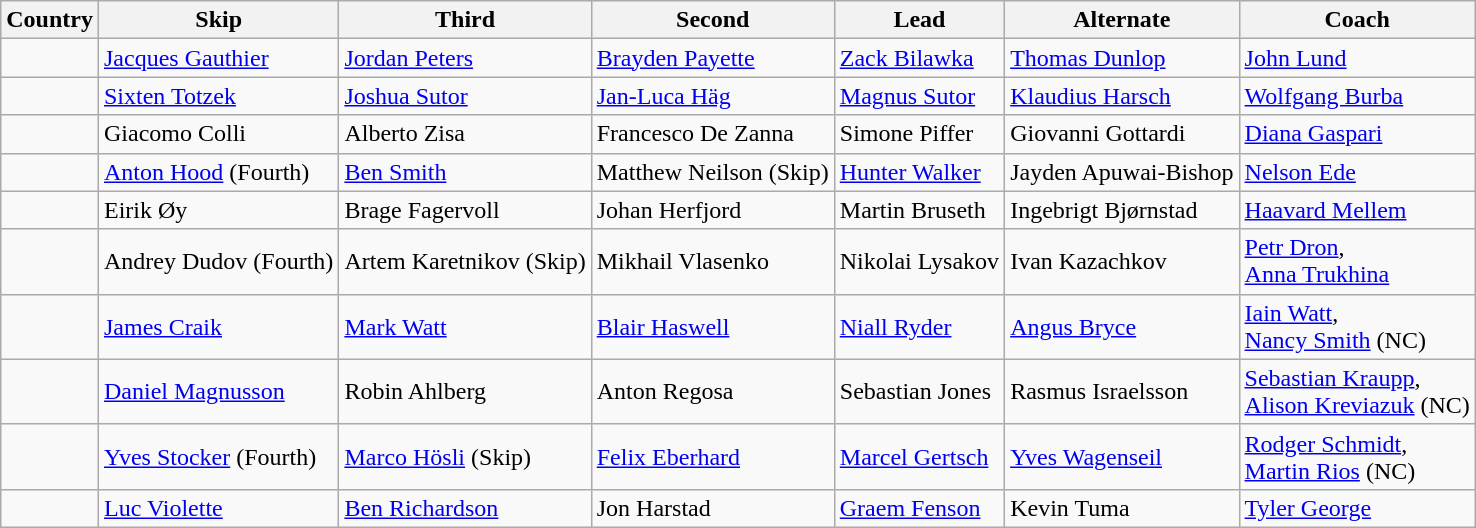<table class="wikitable">
<tr>
<th>Country</th>
<th>Skip</th>
<th>Third</th>
<th>Second</th>
<th>Lead</th>
<th>Alternate</th>
<th>Coach</th>
</tr>
<tr>
<td></td>
<td><a href='#'>Jacques Gauthier</a></td>
<td><a href='#'>Jordan Peters</a></td>
<td><a href='#'>Brayden Payette</a></td>
<td><a href='#'>Zack Bilawka</a></td>
<td><a href='#'>Thomas Dunlop</a></td>
<td><a href='#'>John Lund</a></td>
</tr>
<tr>
<td></td>
<td><a href='#'>Sixten Totzek</a></td>
<td><a href='#'>Joshua Sutor</a></td>
<td><a href='#'>Jan-Luca Häg</a></td>
<td><a href='#'>Magnus Sutor</a></td>
<td><a href='#'>Klaudius Harsch</a></td>
<td><a href='#'>Wolfgang Burba</a></td>
</tr>
<tr>
<td></td>
<td>Giacomo Colli</td>
<td>Alberto Zisa</td>
<td>Francesco De Zanna</td>
<td>Simone Piffer</td>
<td>Giovanni Gottardi</td>
<td><a href='#'>Diana Gaspari</a></td>
</tr>
<tr>
<td></td>
<td><a href='#'>Anton Hood</a> (Fourth)</td>
<td><a href='#'>Ben Smith</a></td>
<td>Matthew Neilson (Skip)</td>
<td><a href='#'>Hunter Walker</a></td>
<td>Jayden Apuwai-Bishop</td>
<td><a href='#'>Nelson Ede</a></td>
</tr>
<tr>
<td></td>
<td>Eirik Øy</td>
<td>Brage Fagervoll</td>
<td>Johan Herfjord</td>
<td>Martin Bruseth</td>
<td>Ingebrigt Bjørnstad</td>
<td><a href='#'>Haavard Mellem</a></td>
</tr>
<tr>
<td></td>
<td>Andrey Dudov (Fourth)</td>
<td>Artem Karetnikov (Skip)</td>
<td>Mikhail Vlasenko</td>
<td>Nikolai Lysakov</td>
<td>Ivan Kazachkov</td>
<td><a href='#'>Petr Dron</a>,<br><a href='#'>Anna Trukhina</a></td>
</tr>
<tr>
<td></td>
<td><a href='#'>James Craik</a></td>
<td><a href='#'>Mark Watt</a></td>
<td><a href='#'>Blair Haswell</a></td>
<td><a href='#'>Niall Ryder</a></td>
<td><a href='#'>Angus Bryce</a></td>
<td><a href='#'>Iain Watt</a>,<br><a href='#'>Nancy Smith</a> (NC)</td>
</tr>
<tr>
<td></td>
<td><a href='#'>Daniel Magnusson</a></td>
<td>Robin Ahlberg</td>
<td>Anton Regosa</td>
<td>Sebastian Jones</td>
<td>Rasmus Israelsson</td>
<td><a href='#'>Sebastian Kraupp</a>,<br><a href='#'>Alison Kreviazuk</a> (NC)</td>
</tr>
<tr>
<td></td>
<td><a href='#'>Yves Stocker</a> (Fourth)</td>
<td><a href='#'>Marco Hösli</a> (Skip) </td>
<td><a href='#'>Felix Eberhard</a></td>
<td><a href='#'>Marcel Gertsch</a></td>
<td><a href='#'>Yves Wagenseil</a> </td>
<td><a href='#'>Rodger Schmidt</a>,<br><a href='#'>Martin Rios</a> (NC)</td>
</tr>
<tr>
<td></td>
<td><a href='#'>Luc Violette</a></td>
<td><a href='#'>Ben Richardson</a></td>
<td>Jon Harstad</td>
<td><a href='#'>Graem Fenson</a></td>
<td>Kevin Tuma</td>
<td><a href='#'>Tyler George</a></td>
</tr>
</table>
